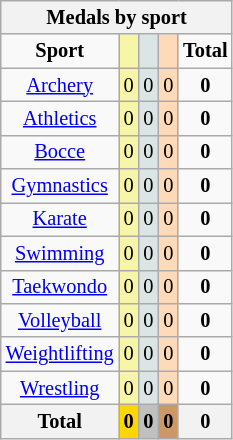<table class="wikitable" style="font-size:85%">
<tr style="background:#efefef;">
<th colspan=7><strong>Medals by sport</strong></th>
</tr>
<tr align=center>
<td><strong>Sport</strong></td>
<td bgcolor=#f7f6a8></td>
<td bgcolor=#dce5e5></td>
<td bgcolor=#ffdab9></td>
<td><strong>Total</strong></td>
</tr>
<tr align=center>
<td><a href='#'>Archery</a></td>
<td style="background:#F7F6A8;">0</td>
<td style="background:#DCE5E5;">0</td>
<td style="background:#FFDAB9;">0</td>
<td><strong>0</strong></td>
</tr>
<tr align=center>
<td><a href='#'>Athletics</a></td>
<td style="background:#F7F6A8;">0</td>
<td style="background:#DCE5E5;">0</td>
<td style="background:#FFDAB9;">0</td>
<td><strong>0</strong></td>
</tr>
<tr align=center>
<td><a href='#'>Bocce</a></td>
<td style="background:#F7F6A8;">0</td>
<td style="background:#DCE5E5;">0</td>
<td style="background:#FFDAB9;">0</td>
<td><strong>0</strong></td>
</tr>
<tr align=center>
<td><a href='#'>Gymnastics</a></td>
<td style="background:#F7F6A8;">0</td>
<td style="background:#DCE5E5;">0</td>
<td style="background:#FFDAB9;">0</td>
<td><strong>0</strong></td>
</tr>
<tr align=center>
<td><a href='#'>Karate</a></td>
<td style="background:#F7F6A8;">0</td>
<td style="background:#DCE5E5;">0</td>
<td style="background:#FFDAB9;">0</td>
<td><strong>0</strong></td>
</tr>
<tr align=center>
<td><a href='#'>Swimming</a></td>
<td style="background:#F7F6A8;">0</td>
<td style="background:#DCE5E5;">0</td>
<td style="background:#FFDAB9;">0</td>
<td><strong>0</strong></td>
</tr>
<tr align=center>
<td><a href='#'>Taekwondo</a></td>
<td style="background:#F7F6A8;">0</td>
<td style="background:#DCE5E5;">0</td>
<td style="background:#FFDAB9;">0</td>
<td><strong>0</strong></td>
</tr>
<tr align=center>
<td><a href='#'>Volleyball</a></td>
<td style="background:#F7F6A8;">0</td>
<td style="background:#DCE5E5;">0</td>
<td style="background:#FFDAB9;">0</td>
<td><strong>0</strong></td>
</tr>
<tr align=center>
<td><a href='#'>Weightlifting</a></td>
<td style="background:#F7F6A8;">0</td>
<td style="background:#DCE5E5;">0</td>
<td style="background:#FFDAB9;">0</td>
<td><strong>0</strong></td>
</tr>
<tr align=center>
<td><a href='#'>Wrestling</a></td>
<td style="background:#F7F6A8;">0</td>
<td style="background:#DCE5E5;">0</td>
<td style="background:#FFDAB9;">0</td>
<td><strong>0</strong></td>
</tr>
<tr align=center>
<th><strong>Total</strong></th>
<th style="background:gold;"><strong>0</strong></th>
<th style="background:silver;"><strong>0</strong></th>
<th style="background:#c96;"><strong>0</strong></th>
<th><strong>0</strong></th>
</tr>
</table>
